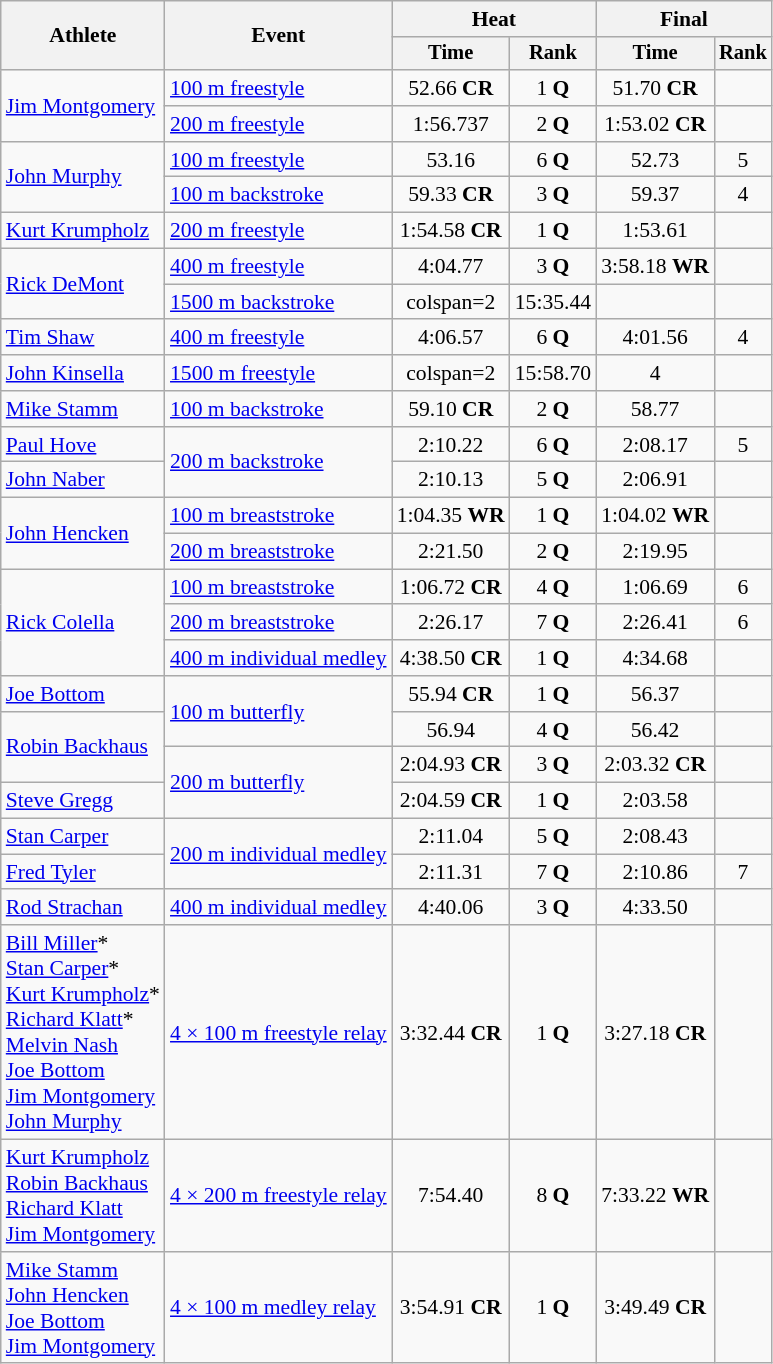<table class="wikitable" style="text-align:center; font-size:90%">
<tr>
<th rowspan="2">Athlete</th>
<th rowspan="2">Event</th>
<th colspan="2">Heat</th>
<th colspan="2">Final</th>
</tr>
<tr style="font-size:95%">
<th>Time</th>
<th>Rank</th>
<th>Time</th>
<th>Rank</th>
</tr>
<tr>
<td align=left rowspan=2><a href='#'>Jim Montgomery</a></td>
<td align=left><a href='#'>100 m freestyle</a></td>
<td>52.66 <strong>CR</strong></td>
<td>1 <strong>Q</strong></td>
<td>51.70 <strong>CR</strong></td>
<td></td>
</tr>
<tr>
<td align=left><a href='#'>200 m freestyle</a></td>
<td>1:56.737</td>
<td>2 <strong>Q</strong></td>
<td>1:53.02 <strong>CR</strong></td>
<td></td>
</tr>
<tr>
<td align=left rowspan=2><a href='#'>John Murphy</a></td>
<td align=left><a href='#'>100 m freestyle</a></td>
<td>53.16</td>
<td>6 <strong>Q</strong></td>
<td>52.73</td>
<td>5</td>
</tr>
<tr>
<td align=left><a href='#'>100 m backstroke</a></td>
<td>59.33 <strong>CR</strong></td>
<td>3 <strong>Q</strong></td>
<td>59.37</td>
<td>4</td>
</tr>
<tr>
<td align=left><a href='#'>Kurt Krumpholz</a></td>
<td align=left><a href='#'>200 m freestyle</a></td>
<td>1:54.58 <strong>CR</strong></td>
<td>1 <strong>Q</strong></td>
<td>1:53.61</td>
<td></td>
</tr>
<tr>
<td align=left rowspan=2><a href='#'>Rick DeMont</a></td>
<td align=left><a href='#'>400 m freestyle</a></td>
<td>4:04.77</td>
<td>3 <strong>Q</strong></td>
<td>3:58.18 <strong>WR</strong></td>
<td></td>
</tr>
<tr>
<td align=left><a href='#'>1500 m backstroke</a></td>
<td>colspan=2 </td>
<td>15:35.44</td>
<td></td>
</tr>
<tr>
<td align=left><a href='#'>Tim Shaw</a></td>
<td align=left><a href='#'>400 m freestyle</a></td>
<td>4:06.57</td>
<td>6 <strong>Q</strong></td>
<td>4:01.56</td>
<td>4</td>
</tr>
<tr>
<td align=left><a href='#'>John Kinsella</a></td>
<td align=left><a href='#'>1500 m freestyle</a></td>
<td>colspan=2 </td>
<td>15:58.70</td>
<td>4</td>
</tr>
<tr>
<td align=left><a href='#'>Mike Stamm</a></td>
<td align=left><a href='#'>100 m backstroke</a></td>
<td>59.10 <strong>CR</strong></td>
<td>2 <strong>Q</strong></td>
<td>58.77</td>
<td></td>
</tr>
<tr>
<td align=left><a href='#'>Paul Hove</a></td>
<td align=left rowspan=2><a href='#'>200 m backstroke</a></td>
<td>2:10.22</td>
<td>6 <strong>Q</strong></td>
<td>2:08.17</td>
<td>5</td>
</tr>
<tr>
<td align=left><a href='#'>John Naber</a></td>
<td>2:10.13</td>
<td>5 <strong>Q</strong></td>
<td>2:06.91</td>
<td></td>
</tr>
<tr>
<td align=left rowspan=2><a href='#'>John Hencken</a></td>
<td align=left><a href='#'>100 m breaststroke</a></td>
<td>1:04.35 <strong>WR</strong></td>
<td>1 <strong>Q</strong></td>
<td>1:04.02 <strong>WR</strong></td>
<td></td>
</tr>
<tr>
<td align=left><a href='#'>200 m breaststroke</a></td>
<td>2:21.50</td>
<td>2 <strong>Q</strong></td>
<td>2:19.95</td>
<td></td>
</tr>
<tr>
<td align=left rowspan=3><a href='#'>Rick Colella</a></td>
<td align=left><a href='#'>100 m breaststroke</a></td>
<td>1:06.72 <strong>CR</strong></td>
<td>4 <strong>Q</strong></td>
<td>1:06.69</td>
<td>6</td>
</tr>
<tr>
<td align=left><a href='#'>200 m breaststroke</a></td>
<td>2:26.17</td>
<td>7 <strong>Q</strong></td>
<td>2:26.41</td>
<td>6</td>
</tr>
<tr>
<td align=left><a href='#'>400 m individual medley</a></td>
<td>4:38.50 <strong>CR</strong></td>
<td>1 <strong>Q</strong></td>
<td>4:34.68</td>
<td></td>
</tr>
<tr>
<td align=left><a href='#'>Joe Bottom</a></td>
<td align=left rowspan=2><a href='#'>100 m butterfly</a></td>
<td>55.94 <strong>CR</strong></td>
<td>1 <strong>Q</strong></td>
<td>56.37</td>
<td></td>
</tr>
<tr>
<td align=left rowspan=2><a href='#'>Robin Backhaus</a></td>
<td>56.94</td>
<td>4 <strong>Q</strong></td>
<td>56.42</td>
<td></td>
</tr>
<tr>
<td align=left rowspan=2><a href='#'>200 m butterfly</a></td>
<td>2:04.93 <strong>CR</strong></td>
<td>3 <strong>Q</strong></td>
<td>2:03.32 <strong>CR</strong></td>
<td></td>
</tr>
<tr>
<td align=left><a href='#'>Steve Gregg</a></td>
<td>2:04.59 <strong>CR</strong></td>
<td>1 <strong>Q</strong></td>
<td>2:03.58</td>
<td></td>
</tr>
<tr>
<td align=left><a href='#'>Stan Carper</a></td>
<td align=left rowspan=2><a href='#'>200 m individual medley</a></td>
<td>2:11.04</td>
<td>5 <strong>Q</strong></td>
<td>2:08.43</td>
<td></td>
</tr>
<tr>
<td align=left><a href='#'>Fred Tyler</a></td>
<td>2:11.31</td>
<td>7 <strong>Q</strong></td>
<td>2:10.86</td>
<td>7</td>
</tr>
<tr>
<td align=left><a href='#'>Rod Strachan</a></td>
<td align=left><a href='#'>400 m individual medley</a></td>
<td>4:40.06</td>
<td>3 <strong>Q</strong></td>
<td>4:33.50</td>
<td></td>
</tr>
<tr>
<td align=left><a href='#'>Bill Miller</a>*<br><a href='#'>Stan Carper</a>*<br><a href='#'>Kurt Krumpholz</a>*<br><a href='#'>Richard Klatt</a>*<br><a href='#'>Melvin Nash</a><br><a href='#'>Joe Bottom</a><br><a href='#'>Jim Montgomery</a><br><a href='#'>John Murphy</a></td>
<td align=left><a href='#'>4 × 100 m freestyle relay</a></td>
<td>3:32.44 <strong>CR</strong></td>
<td>1 <strong>Q</strong></td>
<td>3:27.18 <strong>CR</strong></td>
<td></td>
</tr>
<tr>
<td align=left><a href='#'>Kurt Krumpholz</a><br><a href='#'>Robin Backhaus</a><br><a href='#'>Richard Klatt</a><br><a href='#'>Jim Montgomery</a></td>
<td align=left><a href='#'>4 × 200 m freestyle relay</a></td>
<td>7:54.40</td>
<td>8 <strong>Q</strong></td>
<td>7:33.22 <strong>WR</strong></td>
<td></td>
</tr>
<tr>
<td align=left><a href='#'>Mike Stamm</a><br><a href='#'>John Hencken</a><br><a href='#'>Joe Bottom</a><br><a href='#'>Jim Montgomery</a></td>
<td align=left><a href='#'>4 × 100 m medley relay</a></td>
<td>3:54.91 <strong>CR</strong></td>
<td>1 <strong>Q</strong></td>
<td>3:49.49 <strong>CR</strong></td>
<td></td>
</tr>
</table>
